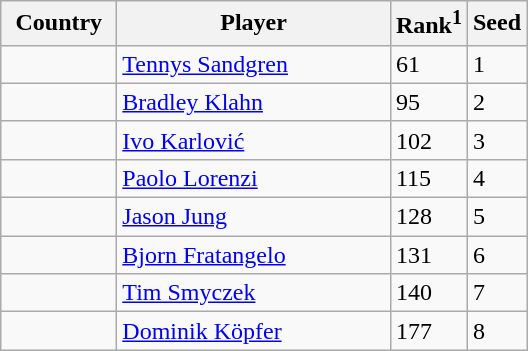<table class="sortable wikitable">
<tr>
<th width="70">Country</th>
<th width="175">Player</th>
<th>Rank<sup>1</sup></th>
<th>Seed</th>
</tr>
<tr>
<td></td>
<td><a href='#'>Tennys Sandgren</a></td>
<td>61</td>
<td>1</td>
</tr>
<tr>
<td></td>
<td><a href='#'>Bradley Klahn</a></td>
<td>95</td>
<td>2</td>
</tr>
<tr>
<td></td>
<td><a href='#'>Ivo Karlović</a></td>
<td>102</td>
<td>3</td>
</tr>
<tr>
<td></td>
<td><a href='#'>Paolo Lorenzi</a></td>
<td>115</td>
<td>4</td>
</tr>
<tr>
<td></td>
<td><a href='#'>Jason Jung</a></td>
<td>128</td>
<td>5</td>
</tr>
<tr>
<td></td>
<td><a href='#'>Bjorn Fratangelo</a></td>
<td>131</td>
<td>6</td>
</tr>
<tr>
<td></td>
<td><a href='#'>Tim Smyczek</a></td>
<td>140</td>
<td>7</td>
</tr>
<tr>
<td></td>
<td><a href='#'>Dominik Köpfer</a></td>
<td>177</td>
<td>8</td>
</tr>
</table>
